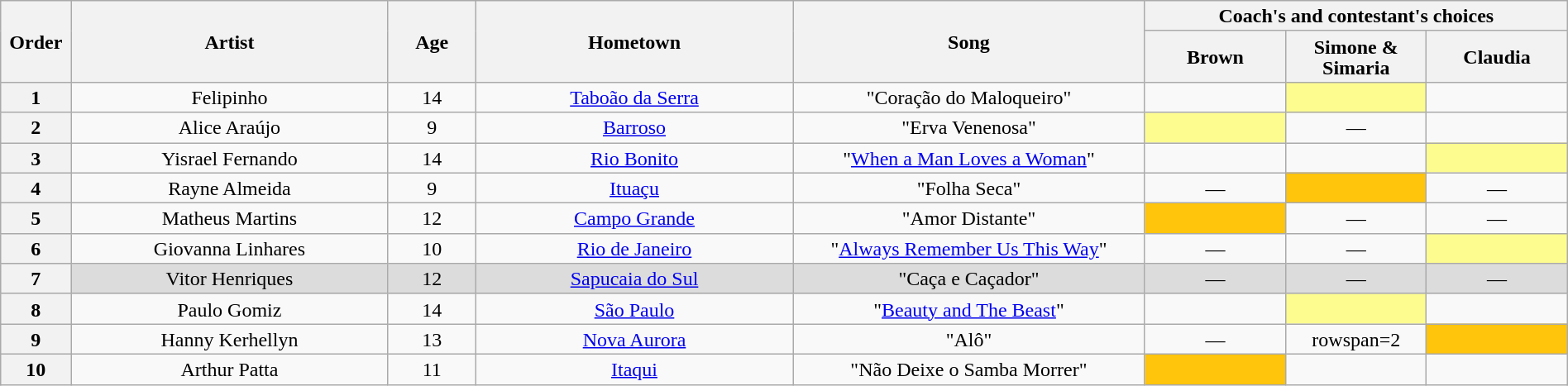<table class="wikitable" style="text-align:center; line-height:17px; width:100%;">
<tr>
<th scope="col" rowspan=2 width="04%">Order</th>
<th scope="col" rowspan=2 width="18%">Artist</th>
<th scope="col" rowspan=2 width="05%">Age</th>
<th scope="col" rowspan=2 width="18%">Hometown</th>
<th scope="col" rowspan=2 width="20%">Song</th>
<th scope="col" colspan=3 width="24%">Coach's and contestant's choices</th>
</tr>
<tr>
<th width="08%">Brown</th>
<th width="08%">Simone & Simaria</th>
<th width="08%">Claudia</th>
</tr>
<tr>
<th>1</th>
<td>Felipinho</td>
<td>14</td>
<td><a href='#'>Taboão da Serra</a></td>
<td>"Coração do Maloqueiro"</td>
<td><strong></strong></td>
<td bgcolor=FDFC8F><strong></strong></td>
<td><strong></strong></td>
</tr>
<tr>
<th>2</th>
<td>Alice Araújo</td>
<td>9</td>
<td><a href='#'>Barroso</a></td>
<td>"Erva Venenosa"</td>
<td bgcolor=FDFC8F><strong></strong></td>
<td>—</td>
<td><strong></strong></td>
</tr>
<tr>
<th>3</th>
<td>Yisrael Fernando</td>
<td>14</td>
<td><a href='#'>Rio Bonito</a></td>
<td>"<a href='#'>When a Man Loves a Woman</a>"</td>
<td><strong></strong></td>
<td><strong></strong></td>
<td bgcolor=FDFC8F><strong></strong></td>
</tr>
<tr>
<th>4</th>
<td>Rayne Almeida</td>
<td>9</td>
<td><a href='#'>Ituaçu</a></td>
<td>"Folha Seca"</td>
<td>—</td>
<td bgcolor=FFC40C><strong></strong></td>
<td>—</td>
</tr>
<tr>
<th>5</th>
<td>Matheus Martins</td>
<td>12</td>
<td><a href='#'>Campo Grande</a></td>
<td>"Amor Distante"</td>
<td bgcolor=FFC40C><strong></strong></td>
<td>—</td>
<td>—</td>
</tr>
<tr>
<th>6</th>
<td>Giovanna Linhares</td>
<td>10</td>
<td><a href='#'>Rio de Janeiro</a></td>
<td>"<a href='#'>Always Remember Us This Way</a>"</td>
<td>—</td>
<td>—</td>
<td bgcolor=FDFC8F><strong></strong></td>
</tr>
<tr bgcolor=DCDCDC>
<th>7</th>
<td>Vitor Henriques</td>
<td>12</td>
<td><a href='#'>Sapucaia do Sul</a></td>
<td>"Caça e Caçador"</td>
<td>—</td>
<td>—</td>
<td>—</td>
</tr>
<tr>
<th>8</th>
<td>Paulo Gomiz</td>
<td>14</td>
<td><a href='#'>São Paulo</a></td>
<td>"<a href='#'>Beauty and The Beast</a>"</td>
<td><strong></strong></td>
<td bgcolor=FDFC8F><strong></strong></td>
<td><strong></strong></td>
</tr>
<tr>
<th>9</th>
<td>Hanny Kerhellyn</td>
<td>13</td>
<td><a href='#'>Nova Aurora</a></td>
<td>"Alô"</td>
<td>—</td>
<td>rowspan=2 </td>
<td bgcolor=FFC40C><strong></strong></td>
</tr>
<tr>
<th>10</th>
<td>Arthur Patta</td>
<td>11</td>
<td><a href='#'>Itaqui</a></td>
<td>"Não Deixe o Samba Morrer"</td>
<td bgcolor=FFC40C><strong></strong></td>
<td></td>
</tr>
</table>
